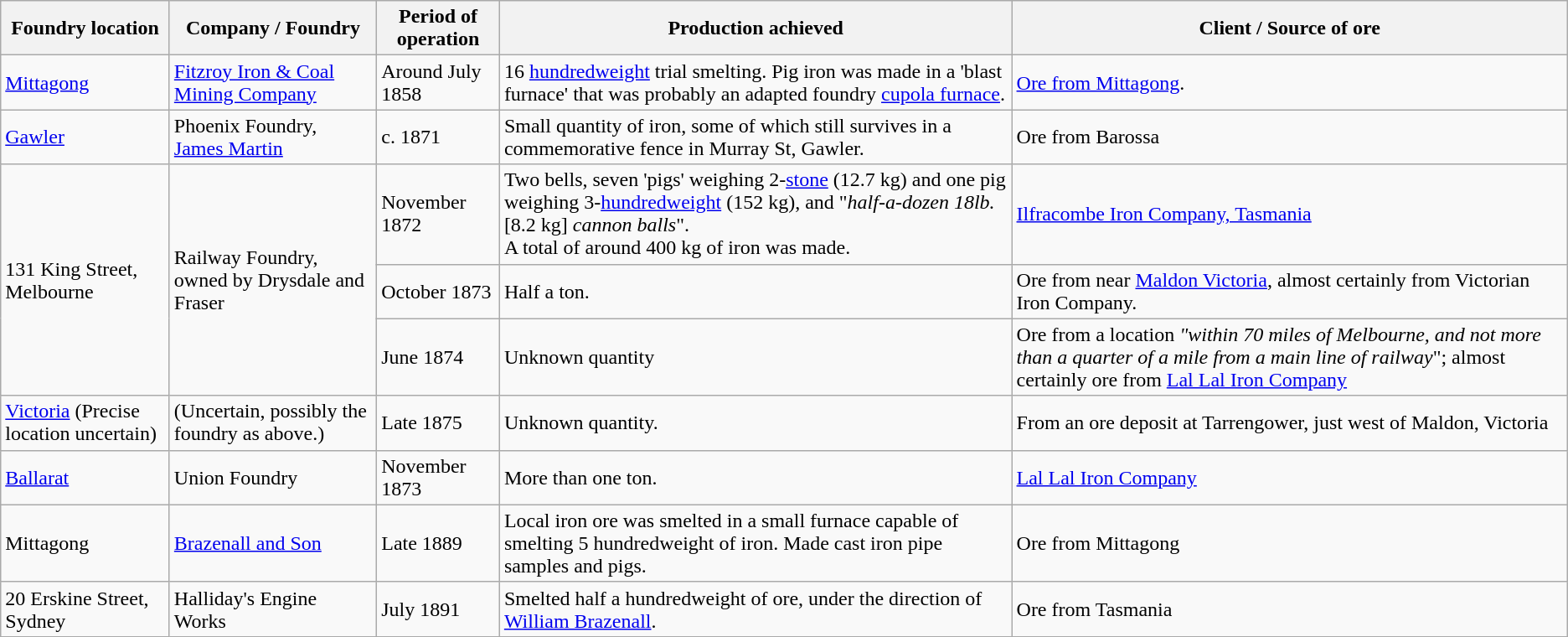<table class="wikitable">
<tr>
<th>Foundry location</th>
<th>Company / Foundry</th>
<th>Period of  operation</th>
<th>Production  achieved</th>
<th>Client / Source of ore</th>
</tr>
<tr>
<td><a href='#'>Mittagong</a></td>
<td><a href='#'>Fitzroy Iron & Coal Mining Company</a></td>
<td>Around July 1858</td>
<td>16 <a href='#'>hundredweight</a> trial smelting. Pig iron was made in a 'blast furnace' that was probably an adapted  foundry <a href='#'>cupola furnace</a>.</td>
<td><a href='#'>Ore from Mittagong</a>.</td>
</tr>
<tr>
<td><a href='#'>Gawler</a></td>
<td>Phoenix Foundry,<br><a href='#'>James Martin</a></td>
<td>c. 1871</td>
<td>Small quantity of iron, some of which still survives in a commemorative fence in Murray St, Gawler.</td>
<td>Ore from Barossa</td>
</tr>
<tr>
<td rowspan="3">131 King Street, Melbourne</td>
<td rowspan="3">Railway Foundry, owned by Drysdale and Fraser</td>
<td>November 1872</td>
<td>Two bells, seven 'pigs' weighing 2-<a href='#'>stone</a> (12.7 kg) and one pig weighing 3-<a href='#'>hundredweight</a> (152 kg), and "<em>half-a-dozen 18lb.</em> [8.2 kg] <em>cannon balls</em>".<br>A total of around 400 kg of iron was made.</td>
<td><a href='#'>Ilfracombe Iron Company, Tasmania</a></td>
</tr>
<tr>
<td>October   1873</td>
<td>Half a ton.</td>
<td>Ore from near <a href='#'>Maldon Victoria</a>, almost certainly from Victorian Iron Company.</td>
</tr>
<tr>
<td>June 1874</td>
<td>Unknown quantity </td>
<td>Ore from a location <em>"within 70 miles of Melbourne, and not more than a quarter of a mile from a main line of railway</em>"; almost certainly ore from <a href='#'>Lal Lal Iron Company</a></td>
</tr>
<tr>
<td><a href='#'>Victoria</a> (Precise location uncertain)</td>
<td>(Uncertain, possibly the foundry as above.)</td>
<td>Late 1875</td>
<td>Unknown quantity.</td>
<td>From an ore deposit at Tarrengower, just west of Maldon, Victoria</td>
</tr>
<tr>
<td><a href='#'>Ballarat</a></td>
<td>Union Foundry</td>
<td>November 1873</td>
<td>More than one ton.</td>
<td><a href='#'>Lal Lal Iron Company</a></td>
</tr>
<tr>
<td>Mittagong</td>
<td><a href='#'>Brazenall and Son</a></td>
<td>Late 1889</td>
<td>Local iron ore was smelted in a small furnace capable of smelting 5 hundredweight of iron. Made cast iron pipe samples and pigs.</td>
<td>Ore from Mittagong</td>
</tr>
<tr>
<td>20 Erskine Street, Sydney</td>
<td>Halliday's Engine Works</td>
<td>July 1891</td>
<td>Smelted half a hundredweight of ore, under the direction of <a href='#'>William Brazenall</a>.</td>
<td>Ore from Tasmania</td>
</tr>
</table>
